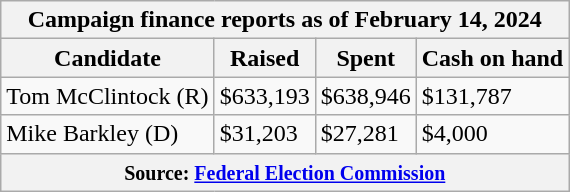<table class="wikitable sortable">
<tr>
<th colspan=4>Campaign finance reports as of February 14, 2024</th>
</tr>
<tr style="text-align:center;">
<th>Candidate</th>
<th>Raised</th>
<th>Spent</th>
<th>Cash on hand</th>
</tr>
<tr>
<td>Tom McClintock (R)</td>
<td>$633,193</td>
<td>$638,946</td>
<td>$131,787</td>
</tr>
<tr>
<td>Mike Barkley (D)</td>
<td>$31,203</td>
<td>$27,281</td>
<td>$4,000</td>
</tr>
<tr>
<th colspan="4"><small>Source: <a href='#'>Federal Election Commission</a></small></th>
</tr>
</table>
